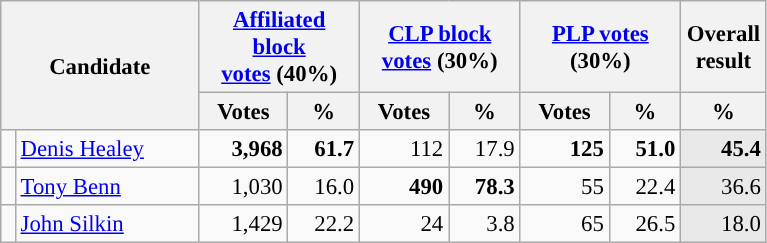<table class=wikitable style="font-size:95%">
<tr>
<th colspan="2" scope="col" rowspan="2" width="125">Candidate</th>
<th scope="col" colspan="2" width="100"><a href='#'>Affiliated block<br>votes</a> (40%)</th>
<th scope="col" colspan="2" width="100"><a href='#'>CLP block votes</a> (30%)</th>
<th scope="col" colspan="2" width="100"><a href='#'>PLP votes</a> <br> (30%)</th>
<th scope="col" colspan="2" width="50">Overall result</th>
</tr>
<tr>
<th>Votes</th>
<th>%</th>
<th>Votes</th>
<th>%</th>
<th>Votes</th>
<th>%</th>
<th>%</th>
</tr>
<tr align="right">
<td style="background-color: "></td>
<td scope="row" align="left"><a href='#'>Denis Healey</a></td>
<td><strong>3,968</strong></td>
<td><strong>61.7</strong></td>
<td>112</td>
<td>17.9</td>
<td><strong>125</strong></td>
<td><strong>51.0</strong></td>
<td style="background:#e9e9e9;"><strong>45.4</strong></td>
</tr>
<tr align="right">
<td style="background-color: "></td>
<td scope="row" align="left"><a href='#'>Tony Benn</a></td>
<td>1,030</td>
<td>16.0</td>
<td><strong>490</strong></td>
<td><strong>78.3</strong></td>
<td>55</td>
<td>22.4</td>
<td style="background:#e9e9e9;">36.6</td>
</tr>
<tr align="right">
<td style="background-color: "></td>
<td scope="row" align="left"><a href='#'>John Silkin</a> </td>
<td>1,429</td>
<td>22.2</td>
<td>24</td>
<td>3.8</td>
<td>65</td>
<td>26.5</td>
<td style="background:#e9e9e9;">18.0</td>
</tr>
</table>
